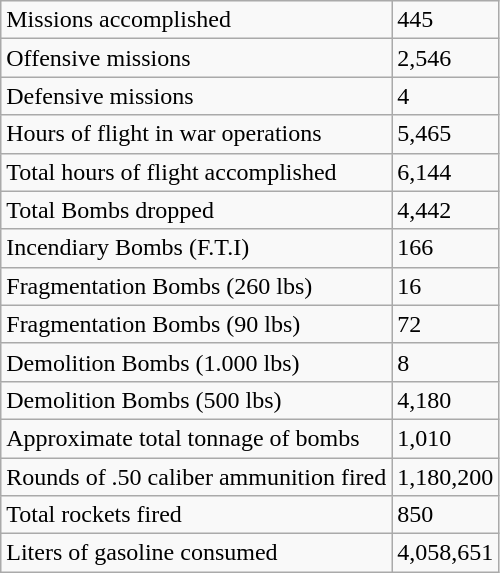<table class="wikitable">
<tr>
<td>Missions accomplished</td>
<td>445</td>
</tr>
<tr>
<td>Offensive missions</td>
<td>2,546</td>
</tr>
<tr>
<td>Defensive missions</td>
<td>4</td>
</tr>
<tr>
<td>Hours of flight in war operations</td>
<td>5,465</td>
</tr>
<tr>
<td>Total hours of flight accomplished</td>
<td>6,144</td>
</tr>
<tr>
<td>Total Bombs dropped</td>
<td>4,442</td>
</tr>
<tr>
<td>Incendiary Bombs (F.T.I)</td>
<td>166</td>
</tr>
<tr>
<td>Fragmentation Bombs (260 lbs)</td>
<td>16</td>
</tr>
<tr>
<td>Fragmentation Bombs (90 lbs)</td>
<td>72</td>
</tr>
<tr>
<td>Demolition Bombs (1.000 lbs)</td>
<td>8</td>
</tr>
<tr>
<td>Demolition Bombs (500 lbs)</td>
<td>4,180</td>
</tr>
<tr>
<td>Approximate total tonnage of bombs</td>
<td>1,010</td>
</tr>
<tr>
<td>Rounds of .50 caliber ammunition fired</td>
<td>1,180,200</td>
</tr>
<tr>
<td>Total rockets fired</td>
<td>850</td>
</tr>
<tr>
<td>Liters of gasoline consumed</td>
<td>4,058,651</td>
</tr>
</table>
